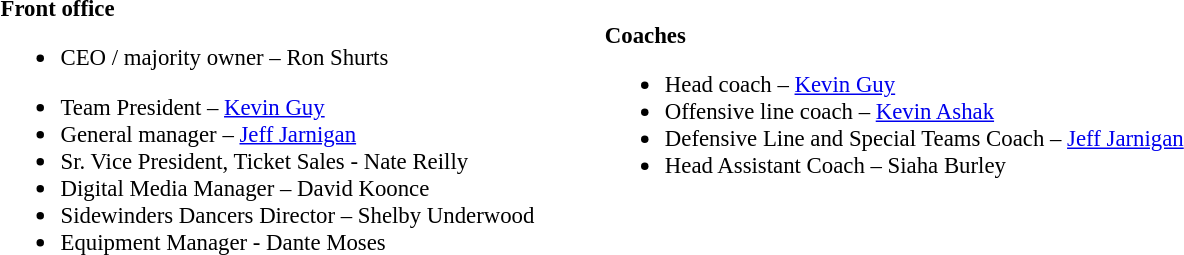<table class="toccolours" style="text-align: left;">
<tr>
<td colspan=7 align="right"></td>
</tr>
<tr>
<td valign="top"></td>
<td style="font-size: 95%;" valign="top"><strong>Front office</strong><br><ul><li>CEO / majority owner – Ron Shurts</li></ul><ul><li>Team President – <a href='#'>Kevin Guy</a></li><li>General manager – <a href='#'>Jeff Jarnigan</a></li><li>Sr. Vice President, Ticket Sales - Nate Reilly</li><li>Digital Media Manager – David Koonce</li><li>Sidewinders Dancers Director – Shelby Underwood</li><li>Equipment Manager - Dante Moses</li></ul></td>
<td width="35"> </td>
<td valign="top"></td>
<td style="font-size: 95%;" valign="top"><br><strong>Coaches</strong><ul><li>Head coach – <a href='#'>Kevin Guy</a></li><li>Offensive line coach – <a href='#'>Kevin Ashak</a></li><li>Defensive Line and Special Teams Coach – <a href='#'>Jeff Jarnigan</a></li><li>Head Assistant Coach – Siaha Burley</li></ul></td>
</tr>
</table>
